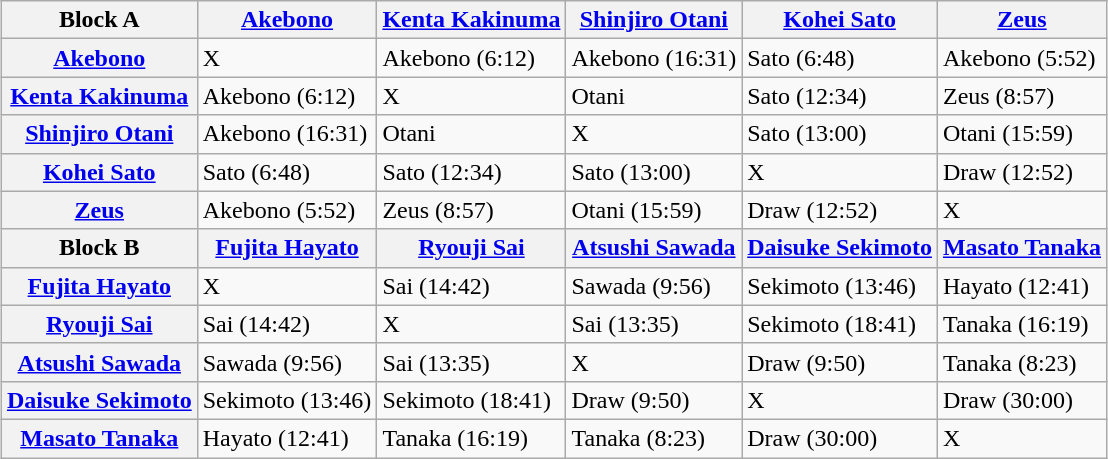<table class="wikitable" style="margin: 1em auto 1em auto">
<tr>
<th>Block A</th>
<th><a href='#'>Akebono</a></th>
<th><a href='#'>Kenta Kakinuma</a></th>
<th><a href='#'>Shinjiro Otani</a></th>
<th><a href='#'>Kohei Sato</a></th>
<th><a href='#'>Zeus</a></th>
</tr>
<tr>
<th><a href='#'>Akebono</a></th>
<td>X</td>
<td>Akebono (6:12)</td>
<td>Akebono (16:31)</td>
<td>Sato (6:48)</td>
<td>Akebono (5:52)</td>
</tr>
<tr>
<th><a href='#'>Kenta Kakinuma</a></th>
<td>Akebono (6:12)</td>
<td>X</td>
<td>Otani</td>
<td>Sato (12:34)</td>
<td>Zeus (8:57)</td>
</tr>
<tr>
<th><a href='#'>Shinjiro Otani</a></th>
<td>Akebono (16:31)</td>
<td>Otani</td>
<td>X</td>
<td>Sato (13:00)</td>
<td>Otani (15:59)</td>
</tr>
<tr>
<th><a href='#'>Kohei Sato</a></th>
<td>Sato (6:48)</td>
<td>Sato (12:34)</td>
<td>Sato (13:00)</td>
<td>X</td>
<td>Draw (12:52)</td>
</tr>
<tr>
<th><a href='#'>Zeus</a></th>
<td>Akebono (5:52)</td>
<td>Zeus (8:57)</td>
<td>Otani (15:59)</td>
<td>Draw (12:52)</td>
<td>X</td>
</tr>
<tr>
<th>Block B</th>
<th><a href='#'>Fujita Hayato</a></th>
<th><a href='#'>Ryouji Sai</a></th>
<th><a href='#'>Atsushi Sawada</a></th>
<th><a href='#'>Daisuke Sekimoto</a></th>
<th><a href='#'>Masato Tanaka</a></th>
</tr>
<tr>
<th><a href='#'>Fujita Hayato</a></th>
<td>X</td>
<td>Sai (14:42)</td>
<td>Sawada (9:56)</td>
<td>Sekimoto (13:46)</td>
<td>Hayato (12:41)</td>
</tr>
<tr>
<th><a href='#'>Ryouji Sai</a></th>
<td>Sai (14:42)</td>
<td>X</td>
<td>Sai (13:35)</td>
<td>Sekimoto (18:41)</td>
<td>Tanaka (16:19)</td>
</tr>
<tr>
<th><a href='#'>Atsushi Sawada</a></th>
<td>Sawada (9:56)</td>
<td>Sai (13:35)</td>
<td>X</td>
<td>Draw (9:50)</td>
<td>Tanaka (8:23)</td>
</tr>
<tr>
<th><a href='#'>Daisuke Sekimoto</a></th>
<td>Sekimoto (13:46)</td>
<td>Sekimoto (18:41)</td>
<td>Draw (9:50)</td>
<td>X</td>
<td>Draw (30:00)</td>
</tr>
<tr>
<th><a href='#'>Masato Tanaka</a></th>
<td>Hayato (12:41)</td>
<td>Tanaka (16:19)</td>
<td>Tanaka (8:23)</td>
<td>Draw (30:00)</td>
<td>X</td>
</tr>
</table>
